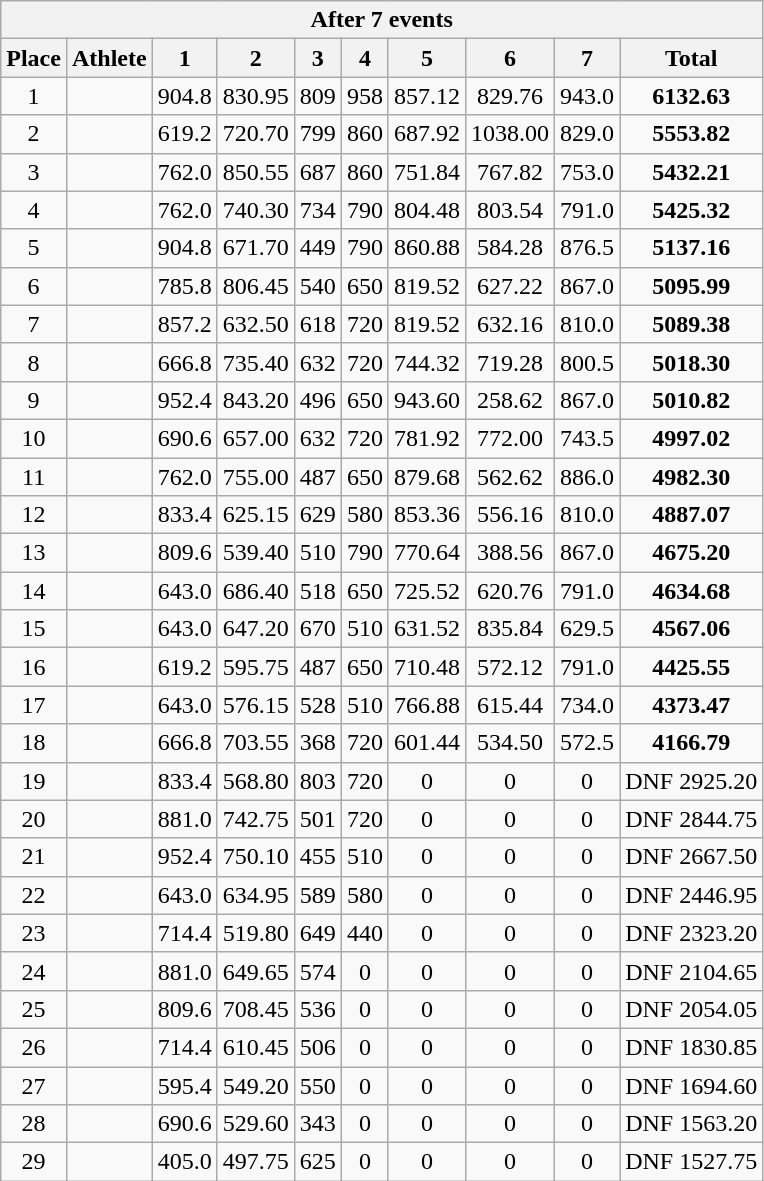<table class=wikitable style="text-align:center">
<tr>
<th colspan=10><strong>After 7 events</strong></th>
</tr>
<tr>
<th>Place</th>
<th>Athlete</th>
<th>1</th>
<th>2</th>
<th>3</th>
<th>4</th>
<th>5</th>
<th>6</th>
<th>7</th>
<th>Total</th>
</tr>
<tr>
<td>1</td>
<td align=left></td>
<td>904.8</td>
<td>830.95</td>
<td>809</td>
<td>958</td>
<td>857.12</td>
<td>829.76</td>
<td>943.0</td>
<td><strong>6132.63</strong></td>
</tr>
<tr>
<td>2</td>
<td align=left></td>
<td>619.2</td>
<td>720.70</td>
<td>799</td>
<td>860</td>
<td>687.92</td>
<td>1038.00</td>
<td>829.0</td>
<td><strong>5553.82</strong></td>
</tr>
<tr>
<td>3</td>
<td align=left></td>
<td>762.0</td>
<td>850.55</td>
<td>687</td>
<td>860</td>
<td>751.84</td>
<td>767.82</td>
<td>753.0</td>
<td><strong>5432.21</strong></td>
</tr>
<tr>
<td>4</td>
<td align=left></td>
<td>762.0</td>
<td>740.30</td>
<td>734</td>
<td>790</td>
<td>804.48</td>
<td>803.54</td>
<td>791.0</td>
<td><strong>5425.32</strong></td>
</tr>
<tr>
<td>5</td>
<td align=left></td>
<td>904.8</td>
<td>671.70</td>
<td>449</td>
<td>790</td>
<td>860.88</td>
<td>584.28</td>
<td>876.5</td>
<td><strong>5137.16</strong></td>
</tr>
<tr>
<td>6</td>
<td align=left></td>
<td>785.8</td>
<td>806.45</td>
<td>540</td>
<td>650</td>
<td>819.52</td>
<td>627.22</td>
<td>867.0</td>
<td><strong>5095.99</strong></td>
</tr>
<tr>
<td>7</td>
<td align=left></td>
<td>857.2</td>
<td>632.50</td>
<td>618</td>
<td>720</td>
<td>819.52</td>
<td>632.16</td>
<td>810.0</td>
<td><strong>5089.38</strong></td>
</tr>
<tr>
<td>8</td>
<td align=left></td>
<td>666.8</td>
<td>735.40</td>
<td>632</td>
<td>720</td>
<td>744.32</td>
<td>719.28</td>
<td>800.5</td>
<td><strong>5018.30</strong></td>
</tr>
<tr>
<td>9</td>
<td align=left></td>
<td>952.4</td>
<td>843.20</td>
<td>496</td>
<td>650</td>
<td>943.60</td>
<td>258.62</td>
<td>867.0</td>
<td><strong>5010.82</strong></td>
</tr>
<tr>
<td>10</td>
<td align=left></td>
<td>690.6</td>
<td>657.00</td>
<td>632</td>
<td>720</td>
<td>781.92</td>
<td>772.00</td>
<td>743.5</td>
<td><strong>4997.02</strong></td>
</tr>
<tr>
<td>11</td>
<td align=left></td>
<td>762.0</td>
<td>755.00</td>
<td>487</td>
<td>650</td>
<td>879.68</td>
<td>562.62</td>
<td>886.0</td>
<td><strong>4982.30</strong></td>
</tr>
<tr>
<td>12</td>
<td align=left></td>
<td>833.4</td>
<td>625.15</td>
<td>629</td>
<td>580</td>
<td>853.36</td>
<td>556.16</td>
<td>810.0</td>
<td><strong>4887.07</strong></td>
</tr>
<tr>
<td>13</td>
<td align=left></td>
<td>809.6</td>
<td>539.40</td>
<td>510</td>
<td>790</td>
<td>770.64</td>
<td>388.56</td>
<td>867.0</td>
<td><strong>4675.20</strong></td>
</tr>
<tr>
<td>14</td>
<td align=left></td>
<td>643.0</td>
<td>686.40</td>
<td>518</td>
<td>650</td>
<td>725.52</td>
<td>620.76</td>
<td>791.0</td>
<td><strong>4634.68</strong></td>
</tr>
<tr>
<td>15</td>
<td align=left></td>
<td>643.0</td>
<td>647.20</td>
<td>670</td>
<td>510</td>
<td>631.52</td>
<td>835.84</td>
<td>629.5</td>
<td><strong>4567.06</strong></td>
</tr>
<tr>
<td>16</td>
<td align=left></td>
<td>619.2</td>
<td>595.75</td>
<td>487</td>
<td>650</td>
<td>710.48</td>
<td>572.12</td>
<td>791.0</td>
<td><strong>4425.55</strong></td>
</tr>
<tr>
<td>17</td>
<td align=left></td>
<td>643.0</td>
<td>576.15</td>
<td>528</td>
<td>510</td>
<td>766.88</td>
<td>615.44</td>
<td>734.0</td>
<td><strong>4373.47</strong></td>
</tr>
<tr>
<td>18</td>
<td align=left></td>
<td>666.8</td>
<td>703.55</td>
<td>368</td>
<td>720</td>
<td>601.44</td>
<td>534.50</td>
<td>572.5</td>
<td><strong>4166.79</strong></td>
</tr>
<tr>
<td>19</td>
<td align=left></td>
<td>833.4</td>
<td>568.80</td>
<td>803</td>
<td>720</td>
<td>0</td>
<td>0</td>
<td>0</td>
<td>DNF 2925.20</td>
</tr>
<tr>
<td>20</td>
<td align=left></td>
<td>881.0</td>
<td>742.75</td>
<td>501</td>
<td>720</td>
<td>0</td>
<td>0</td>
<td>0</td>
<td>DNF 2844.75</td>
</tr>
<tr>
<td>21</td>
<td align=left></td>
<td>952.4</td>
<td>750.10</td>
<td>455</td>
<td>510</td>
<td>0</td>
<td>0</td>
<td>0</td>
<td>DNF 2667.50</td>
</tr>
<tr>
<td>22</td>
<td align=left></td>
<td>643.0</td>
<td>634.95</td>
<td>589</td>
<td>580</td>
<td>0</td>
<td>0</td>
<td>0</td>
<td>DNF 2446.95</td>
</tr>
<tr>
<td>23</td>
<td align=left></td>
<td>714.4</td>
<td>519.80</td>
<td>649</td>
<td>440</td>
<td>0</td>
<td>0</td>
<td>0</td>
<td>DNF 2323.20</td>
</tr>
<tr>
<td>24</td>
<td align=left></td>
<td>881.0</td>
<td>649.65</td>
<td>574</td>
<td>0</td>
<td>0</td>
<td>0</td>
<td>0</td>
<td>DNF 2104.65</td>
</tr>
<tr>
<td>25</td>
<td align=left></td>
<td>809.6</td>
<td>708.45</td>
<td>536</td>
<td>0</td>
<td>0</td>
<td>0</td>
<td>0</td>
<td>DNF 2054.05</td>
</tr>
<tr>
<td>26</td>
<td align=left></td>
<td>714.4</td>
<td>610.45</td>
<td>506</td>
<td>0</td>
<td>0</td>
<td>0</td>
<td>0</td>
<td>DNF 1830.85</td>
</tr>
<tr>
<td>27</td>
<td align=left></td>
<td>595.4</td>
<td>549.20</td>
<td>550</td>
<td>0</td>
<td>0</td>
<td>0</td>
<td>0</td>
<td>DNF 1694.60</td>
</tr>
<tr>
<td>28</td>
<td align=left></td>
<td>690.6</td>
<td>529.60</td>
<td>343</td>
<td>0</td>
<td>0</td>
<td>0</td>
<td>0</td>
<td>DNF 1563.20</td>
</tr>
<tr>
<td>29</td>
<td align=left></td>
<td>405.0</td>
<td>497.75</td>
<td>625</td>
<td>0</td>
<td>0</td>
<td>0</td>
<td>0</td>
<td>DNF 1527.75</td>
</tr>
</table>
